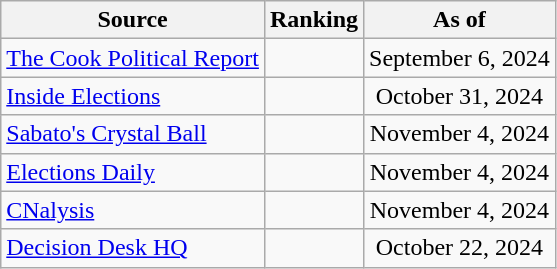<table class="wikitable" style="text-align:center">
<tr>
<th>Source</th>
<th>Ranking</th>
<th>As of</th>
</tr>
<tr>
<td align=left><a href='#'>The Cook Political Report</a></td>
<td></td>
<td>September 6, 2024</td>
</tr>
<tr>
<td align=left><a href='#'>Inside Elections</a></td>
<td></td>
<td>October 31, 2024</td>
</tr>
<tr>
<td align=left><a href='#'>Sabato's Crystal Ball</a></td>
<td></td>
<td>November 4, 2024</td>
</tr>
<tr>
<td align=left><a href='#'>Elections Daily</a></td>
<td></td>
<td>November 4, 2024</td>
</tr>
<tr>
<td align=left><a href='#'>CNalysis</a></td>
<td></td>
<td>November 4, 2024</td>
</tr>
<tr>
<td align=left><a href='#'>Decision Desk HQ</a></td>
<td></td>
<td>October 22, 2024</td>
</tr>
</table>
